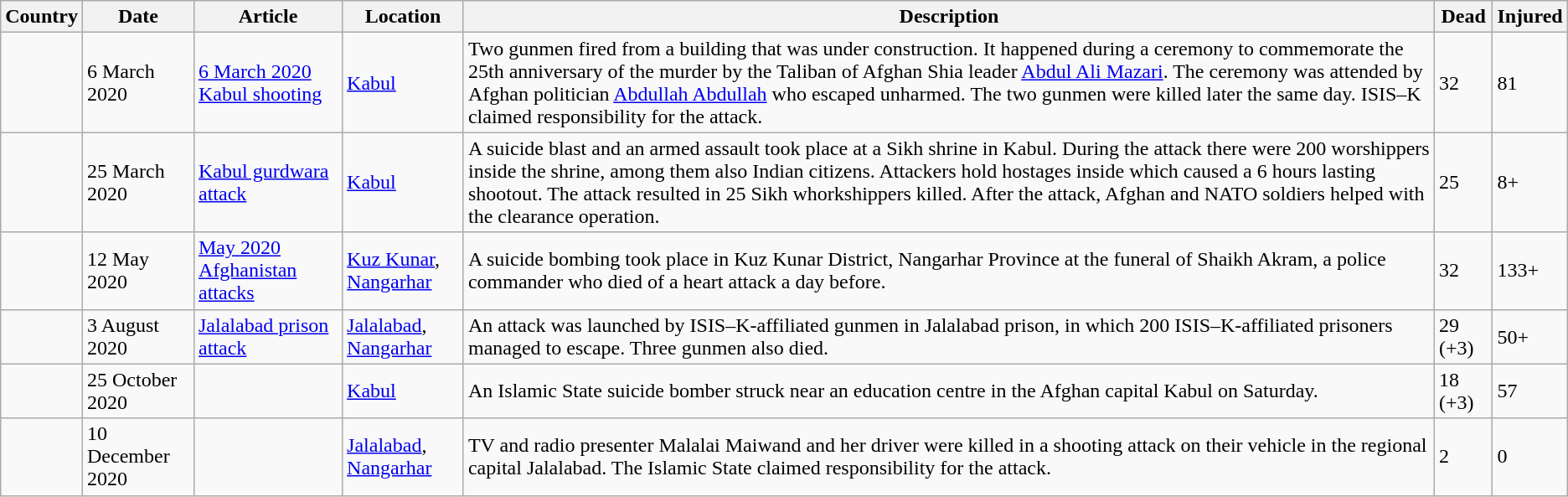<table class="wikitable sortable mw-collapsible">
<tr>
<th>Country</th>
<th>Date</th>
<th>Article</th>
<th>Location</th>
<th class="unsortable">Description</th>
<th data-sort-type="number">Dead</th>
<th data-sort-type="number">Injured</th>
</tr>
<tr>
<td></td>
<td>6 March 2020</td>
<td><a href='#'>6 March 2020 Kabul shooting</a></td>
<td><a href='#'>Kabul</a></td>
<td>Two gunmen fired from a building that was under construction. It happened during a ceremony to commemorate the 25th anniversary of the murder by the Taliban of Afghan Shia leader <a href='#'>Abdul Ali Mazari</a>. The ceremony was attended by Afghan politician <a href='#'>Abdullah Abdullah</a> who escaped unharmed. The two gunmen were killed later the same day. ISIS–K claimed responsibility for the attack.</td>
<td>32</td>
<td>81</td>
</tr>
<tr>
<td></td>
<td>25 March 2020</td>
<td><a href='#'>Kabul gurdwara attack</a></td>
<td><a href='#'>Kabul</a></td>
<td>A suicide blast and an armed assault took place at a Sikh shrine in Kabul. During the attack there were 200 worshippers inside the shrine, among them also Indian citizens. Attackers hold hostages inside which caused a 6 hours lasting shootout. The attack resulted in 25 Sikh whorkshippers killed. After the attack, Afghan and NATO soldiers helped with the clearance operation.</td>
<td>25</td>
<td>8+</td>
</tr>
<tr>
<td></td>
<td>12 May 2020</td>
<td><a href='#'>May 2020 Afghanistan attacks</a></td>
<td><a href='#'>Kuz Kunar</a>, <a href='#'>Nangarhar</a></td>
<td>A suicide bombing took place in Kuz Kunar District, Nangarhar Province at the funeral of Shaikh Akram, a police commander who died of a heart attack a day before.</td>
<td>32</td>
<td>133+</td>
</tr>
<tr>
<td></td>
<td>3 August 2020</td>
<td><a href='#'>Jalalabad prison attack</a></td>
<td><a href='#'>Jalalabad</a>, <a href='#'>Nangarhar</a></td>
<td>An attack was launched by ISIS–K-affiliated gunmen in Jalalabad prison, in which 200 ISIS–K-affiliated prisoners managed to escape. Three gunmen also died.</td>
<td>29 (+3)</td>
<td>50+</td>
</tr>
<tr>
<td></td>
<td>25 October 2020</td>
<td></td>
<td><a href='#'>Kabul</a></td>
<td>An Islamic State suicide bomber struck near an education centre in the Afghan capital Kabul on Saturday.</td>
<td>18 (+3)</td>
<td>57</td>
</tr>
<tr>
<td></td>
<td>10 December 2020</td>
<td></td>
<td><a href='#'>Jalalabad</a>, <a href='#'>Nangarhar</a></td>
<td>TV and radio presenter Malalai Maiwand and her driver were killed in a shooting attack on their vehicle in the regional capital Jalalabad. The Islamic State claimed responsibility for the attack.</td>
<td>2</td>
<td>0</td>
</tr>
</table>
